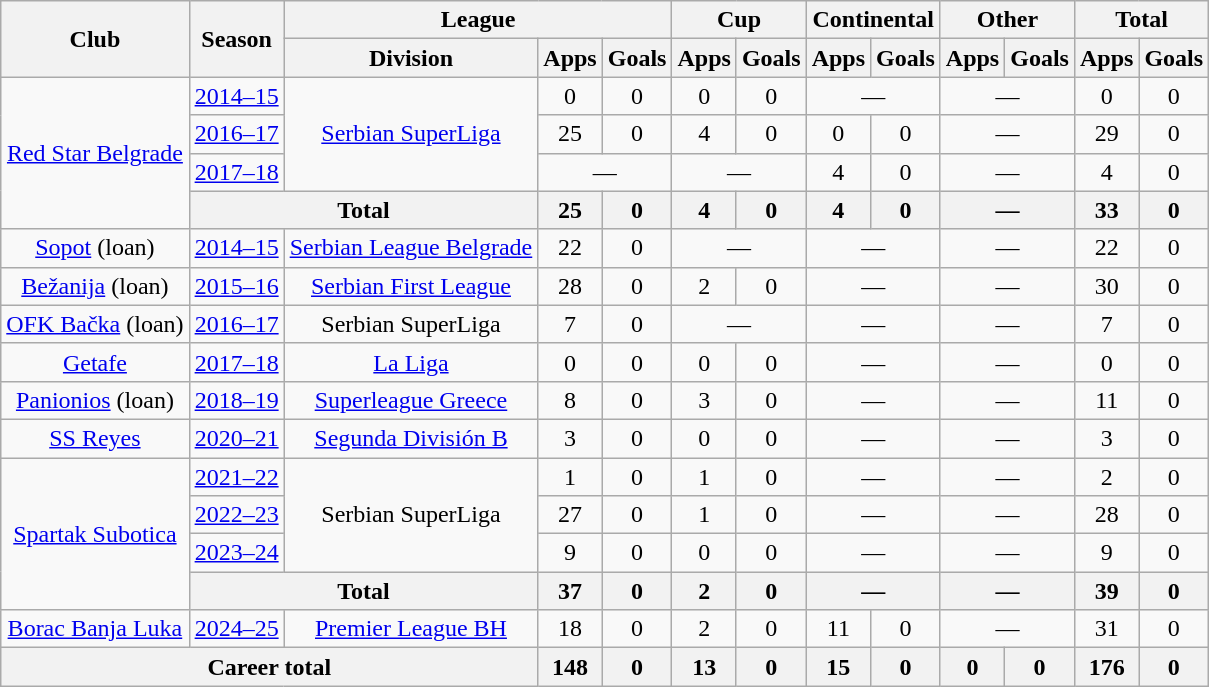<table class="wikitable" style="text-align:center">
<tr>
<th rowspan="2">Club</th>
<th rowspan="2">Season</th>
<th colspan="3">League</th>
<th colspan="2">Cup</th>
<th colspan="2">Continental</th>
<th colspan="2">Other</th>
<th colspan="2">Total</th>
</tr>
<tr>
<th>Division</th>
<th>Apps</th>
<th>Goals</th>
<th>Apps</th>
<th>Goals</th>
<th>Apps</th>
<th>Goals</th>
<th>Apps</th>
<th>Goals</th>
<th>Apps</th>
<th>Goals</th>
</tr>
<tr>
<td rowspan="4"><a href='#'>Red Star Belgrade</a></td>
<td><a href='#'>2014–15</a></td>
<td rowspan="3"><a href='#'>Serbian SuperLiga</a></td>
<td>0</td>
<td>0</td>
<td>0</td>
<td>0</td>
<td colspan="2">—</td>
<td colspan="2">—</td>
<td>0</td>
<td>0</td>
</tr>
<tr>
<td><a href='#'>2016–17</a></td>
<td>25</td>
<td>0</td>
<td>4</td>
<td>0</td>
<td>0</td>
<td>0</td>
<td colspan="2">—</td>
<td>29</td>
<td>0</td>
</tr>
<tr>
<td><a href='#'>2017–18</a></td>
<td colspan="2">—</td>
<td colspan="2">—</td>
<td>4</td>
<td>0</td>
<td colspan="2">—</td>
<td>4</td>
<td>0</td>
</tr>
<tr>
<th colspan="2">Total</th>
<th>25</th>
<th>0</th>
<th>4</th>
<th>0</th>
<th>4</th>
<th>0</th>
<th colspan="2">—</th>
<th>33</th>
<th>0</th>
</tr>
<tr>
<td><a href='#'>Sopot</a> (loan)</td>
<td><a href='#'>2014–15</a></td>
<td><a href='#'>Serbian League Belgrade</a></td>
<td>22</td>
<td>0</td>
<td colspan="2">—</td>
<td colspan="2">—</td>
<td colspan="2">—</td>
<td>22</td>
<td>0</td>
</tr>
<tr>
<td><a href='#'>Bežanija</a> (loan)</td>
<td><a href='#'>2015–16</a></td>
<td><a href='#'>Serbian First League</a></td>
<td>28</td>
<td>0</td>
<td>2</td>
<td>0</td>
<td colspan="2">—</td>
<td colspan="2">—</td>
<td>30</td>
<td>0</td>
</tr>
<tr>
<td><a href='#'>OFK Bačka</a> (loan)</td>
<td><a href='#'>2016–17</a></td>
<td>Serbian SuperLiga</td>
<td>7</td>
<td>0</td>
<td colspan="2">—</td>
<td colspan="2">—</td>
<td colspan="2">—</td>
<td>7</td>
<td>0</td>
</tr>
<tr>
<td><a href='#'>Getafe</a></td>
<td><a href='#'>2017–18</a></td>
<td><a href='#'>La Liga</a></td>
<td>0</td>
<td>0</td>
<td>0</td>
<td>0</td>
<td colspan="2">—</td>
<td colspan="2">—</td>
<td>0</td>
<td>0</td>
</tr>
<tr>
<td><a href='#'>Panionios</a> (loan)</td>
<td><a href='#'>2018–19</a></td>
<td><a href='#'>Superleague Greece</a></td>
<td>8</td>
<td>0</td>
<td>3</td>
<td>0</td>
<td colspan="2">—</td>
<td colspan="2">—</td>
<td>11</td>
<td>0</td>
</tr>
<tr>
<td><a href='#'>SS Reyes</a></td>
<td><a href='#'>2020–21</a></td>
<td><a href='#'>Segunda División B</a></td>
<td>3</td>
<td>0</td>
<td>0</td>
<td>0</td>
<td colspan="2">—</td>
<td colspan="2">—</td>
<td>3</td>
<td>0</td>
</tr>
<tr>
<td rowspan="4"><a href='#'>Spartak Subotica</a></td>
<td><a href='#'>2021–22</a></td>
<td rowspan="3">Serbian SuperLiga</td>
<td>1</td>
<td>0</td>
<td>1</td>
<td>0</td>
<td colspan="2">—</td>
<td colspan="2">—</td>
<td>2</td>
<td>0</td>
</tr>
<tr>
<td><a href='#'>2022–23</a></td>
<td>27</td>
<td>0</td>
<td>1</td>
<td>0</td>
<td colspan="2">—</td>
<td colspan="2">—</td>
<td>28</td>
<td>0</td>
</tr>
<tr>
<td><a href='#'>2023–24</a></td>
<td>9</td>
<td>0</td>
<td>0</td>
<td>0</td>
<td colspan="2">—</td>
<td colspan="2">—</td>
<td>9</td>
<td>0</td>
</tr>
<tr>
<th colspan="2">Total</th>
<th>37</th>
<th>0</th>
<th>2</th>
<th>0</th>
<th colspan="2">—</th>
<th colspan="2">—</th>
<th>39</th>
<th>0</th>
</tr>
<tr>
<td><a href='#'>Borac Banja Luka</a></td>
<td><a href='#'>2024–25</a></td>
<td><a href='#'>Premier League BH</a></td>
<td>18</td>
<td>0</td>
<td>2</td>
<td>0</td>
<td>11</td>
<td>0</td>
<td colspan="2">—</td>
<td>31</td>
<td>0</td>
</tr>
<tr>
<th colspan="3">Career total</th>
<th>148</th>
<th>0</th>
<th>13</th>
<th>0</th>
<th>15</th>
<th>0</th>
<th>0</th>
<th>0</th>
<th>176</th>
<th>0</th>
</tr>
</table>
